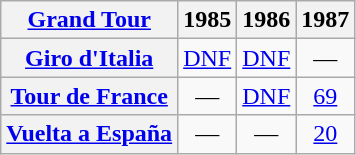<table class="wikitable plainrowheaders">
<tr>
<th scope="col"><a href='#'>Grand Tour</a></th>
<th scope="col">1985</th>
<th scope="col">1986</th>
<th scope="col">1987</th>
</tr>
<tr style="text-align:center;">
<th scope="row"> <a href='#'>Giro d'Italia</a></th>
<td><a href='#'>DNF</a></td>
<td><a href='#'>DNF</a></td>
<td>—</td>
</tr>
<tr style="text-align:center;">
<th scope="row"> <a href='#'>Tour de France</a></th>
<td>—</td>
<td><a href='#'>DNF</a></td>
<td><a href='#'>69</a></td>
</tr>
<tr style="text-align:center;">
<th scope="row"> <a href='#'>Vuelta a España</a></th>
<td>—</td>
<td>—</td>
<td><a href='#'>20</a></td>
</tr>
</table>
